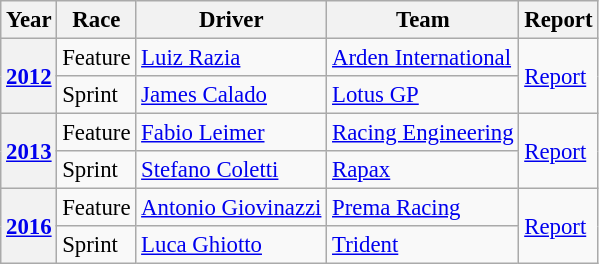<table class="wikitable" style="font-size:95%;">
<tr>
<th>Year</th>
<th>Race</th>
<th>Driver</th>
<th>Team</th>
<th>Report</th>
</tr>
<tr>
<th rowspan=2><a href='#'>2012</a></th>
<td>Feature</td>
<td> <a href='#'>Luiz Razia</a></td>
<td><a href='#'>Arden International</a></td>
<td rowspan=2><a href='#'>Report</a></td>
</tr>
<tr>
<td>Sprint</td>
<td> <a href='#'>James Calado</a></td>
<td><a href='#'>Lotus GP</a></td>
</tr>
<tr>
<th rowspan=2><a href='#'>2013</a></th>
<td>Feature</td>
<td> <a href='#'>Fabio Leimer</a></td>
<td><a href='#'>Racing Engineering</a></td>
<td rowspan=2><a href='#'>Report</a></td>
</tr>
<tr>
<td>Sprint</td>
<td> <a href='#'>Stefano Coletti</a></td>
<td><a href='#'>Rapax</a></td>
</tr>
<tr>
<th rowspan=2><a href='#'>2016</a></th>
<td>Feature</td>
<td> <a href='#'>Antonio Giovinazzi</a></td>
<td><a href='#'>Prema Racing</a></td>
<td rowspan=2><a href='#'>Report</a></td>
</tr>
<tr>
<td>Sprint</td>
<td> <a href='#'>Luca Ghiotto</a></td>
<td><a href='#'>Trident</a></td>
</tr>
</table>
